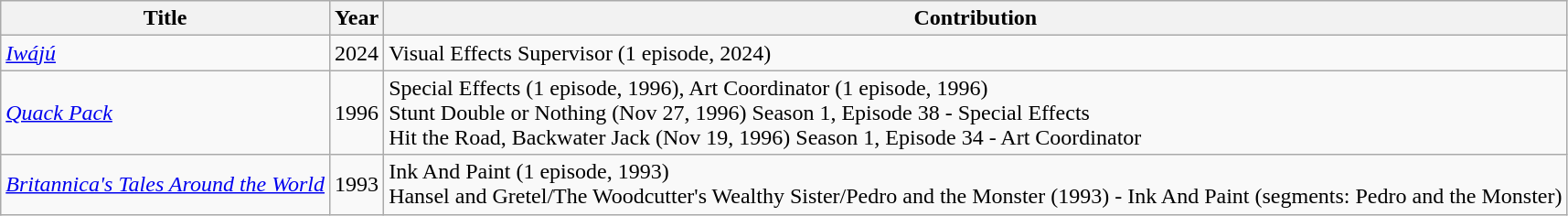<table class="wikitable">
<tr>
<th>Title</th>
<th>Year</th>
<th>Contribution</th>
</tr>
<tr>
<td><em><a href='#'>Iwájú</a></em></td>
<td>2024</td>
<td>Visual Effects Supervisor (1 episode, 2024)</td>
</tr>
<tr>
<td><em><a href='#'>Quack Pack</a></em></td>
<td>1996</td>
<td>Special Effects (1 episode, 1996), Art Coordinator (1 episode, 1996)<br>Stunt Double or Nothing (Nov 27, 1996) Season 1, Episode 38 - Special Effects<br>Hit the Road, Backwater Jack (Nov 19, 1996) Season 1, Episode 34 - Art Coordinator</td>
</tr>
<tr>
<td><em><a href='#'>Britannica's Tales Around the World</a></em></td>
<td>1993</td>
<td>Ink And Paint (1 episode, 1993)<br>Hansel and Gretel/The Woodcutter's Wealthy Sister/Pedro and the Monster (1993) - Ink And Paint (segments: Pedro and the Monster)</td>
</tr>
</table>
